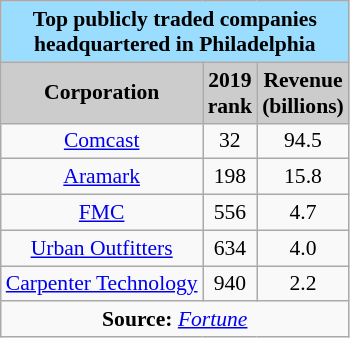<table class="wikitable floatright" style="font-size:90%; text-align:center;">
<tr>
<td colspan="3" style="background:#9BDDFF;"><strong>Top publicly traded companies<br>headquartered in Philadelphia</strong></td>
</tr>
<tr style="background:#ccc;">
<td><strong>Corporation</strong></td>
<td><strong>2019</strong><br><strong>rank</strong></td>
<td><strong>Revenue</strong><br><strong>(billions)</strong></td>
</tr>
<tr>
<td><a href='#'>Comcast</a></td>
<td>32</td>
<td>94.5</td>
</tr>
<tr>
<td><a href='#'>Aramark</a></td>
<td>198</td>
<td>15.8</td>
</tr>
<tr>
<td><a href='#'>FMC</a></td>
<td>556</td>
<td>4.7</td>
</tr>
<tr>
<td><a href='#'>Urban Outfitters</a></td>
<td>634</td>
<td>4.0</td>
</tr>
<tr>
<td><a href='#'>Carpenter Technology</a></td>
<td>940</td>
<td>2.2</td>
</tr>
<tr>
<td colspan="3"><strong>Source:</strong> <em><a href='#'>Fortune</a></em></td>
</tr>
</table>
